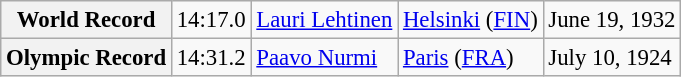<table class="wikitable" style="font-size:95%;">
<tr>
<th>World Record</th>
<td>14:17.0</td>
<td> <a href='#'>Lauri Lehtinen</a></td>
<td><a href='#'>Helsinki</a> (<a href='#'>FIN</a>)</td>
<td>June 19, 1932</td>
</tr>
<tr>
<th>Olympic Record</th>
<td>14:31.2</td>
<td> <a href='#'>Paavo Nurmi</a></td>
<td><a href='#'>Paris</a> (<a href='#'>FRA</a>)</td>
<td>July 10, 1924</td>
</tr>
</table>
